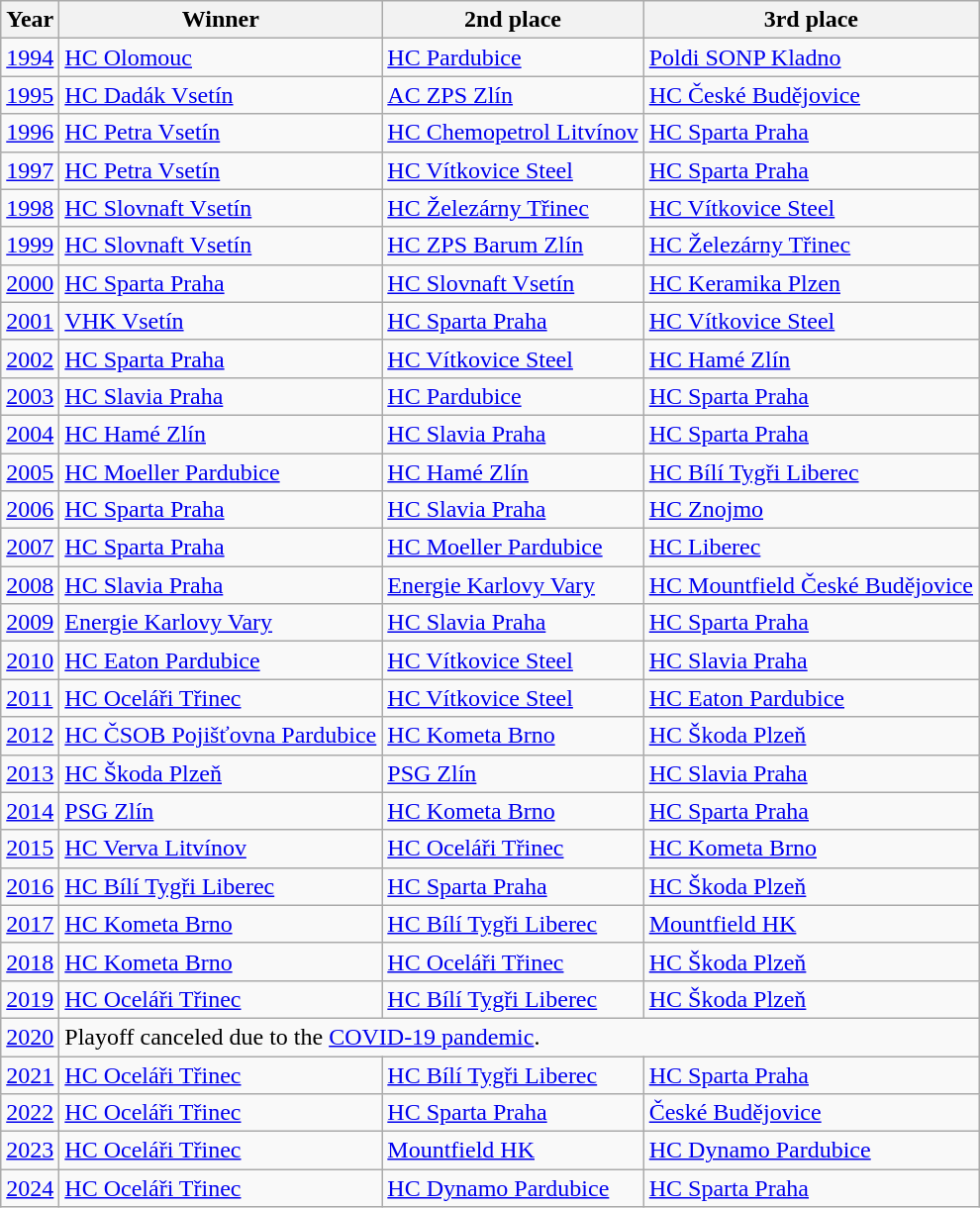<table class="wikitable">
<tr>
<th>Year</th>
<th>Winner</th>
<th>2nd place</th>
<th>3rd place</th>
</tr>
<tr>
<td><a href='#'>1994</a></td>
<td><a href='#'>HC Olomouc</a></td>
<td><a href='#'>HC Pardubice</a></td>
<td><a href='#'>Poldi SONP Kladno</a></td>
</tr>
<tr>
<td><a href='#'>1995</a></td>
<td><a href='#'>HC Dadák Vsetín</a></td>
<td><a href='#'>AC ZPS Zlín</a></td>
<td><a href='#'>HC České Budějovice</a></td>
</tr>
<tr>
<td><a href='#'>1996</a></td>
<td><a href='#'>HC Petra Vsetín</a></td>
<td><a href='#'>HC Chemopetrol Litvínov</a></td>
<td><a href='#'>HC Sparta Praha</a></td>
</tr>
<tr>
<td><a href='#'>1997</a></td>
<td><a href='#'>HC Petra Vsetín</a></td>
<td><a href='#'>HC Vítkovice Steel</a></td>
<td><a href='#'>HC Sparta Praha</a></td>
</tr>
<tr>
<td><a href='#'>1998</a></td>
<td><a href='#'>HC Slovnaft Vsetín</a></td>
<td><a href='#'>HC Železárny Třinec</a></td>
<td><a href='#'>HC Vítkovice Steel</a></td>
</tr>
<tr>
<td><a href='#'>1999</a></td>
<td><a href='#'>HC Slovnaft Vsetín</a></td>
<td><a href='#'>HC ZPS Barum Zlín</a></td>
<td><a href='#'>HC Železárny Třinec</a></td>
</tr>
<tr>
<td><a href='#'>2000</a></td>
<td><a href='#'>HC Sparta Praha</a></td>
<td><a href='#'>HC Slovnaft Vsetín</a></td>
<td><a href='#'>HC Keramika Plzen</a></td>
</tr>
<tr>
<td><a href='#'>2001</a></td>
<td><a href='#'>VHK Vsetín</a></td>
<td><a href='#'>HC Sparta Praha</a></td>
<td><a href='#'>HC Vítkovice Steel</a></td>
</tr>
<tr>
<td><a href='#'>2002</a></td>
<td><a href='#'>HC Sparta Praha</a></td>
<td><a href='#'>HC Vítkovice Steel</a></td>
<td><a href='#'>HC Hamé Zlín</a></td>
</tr>
<tr>
<td><a href='#'>2003</a></td>
<td><a href='#'>HC Slavia Praha</a></td>
<td><a href='#'>HC Pardubice</a></td>
<td><a href='#'>HC Sparta Praha</a></td>
</tr>
<tr>
<td><a href='#'>2004</a></td>
<td><a href='#'>HC Hamé Zlín</a></td>
<td><a href='#'>HC Slavia Praha</a></td>
<td><a href='#'>HC Sparta Praha</a></td>
</tr>
<tr>
<td><a href='#'>2005</a></td>
<td><a href='#'>HC Moeller Pardubice</a></td>
<td><a href='#'>HC Hamé Zlín</a></td>
<td><a href='#'>HC Bílí Tygři Liberec</a></td>
</tr>
<tr>
<td><a href='#'>2006</a></td>
<td><a href='#'>HC Sparta Praha</a></td>
<td><a href='#'>HC Slavia Praha</a></td>
<td><a href='#'>HC Znojmo</a></td>
</tr>
<tr>
<td><a href='#'>2007</a></td>
<td><a href='#'>HC Sparta Praha</a></td>
<td><a href='#'>HC Moeller Pardubice</a></td>
<td><a href='#'>HC Liberec</a></td>
</tr>
<tr>
<td><a href='#'>2008</a></td>
<td><a href='#'>HC Slavia Praha</a></td>
<td><a href='#'>Energie Karlovy Vary</a></td>
<td><a href='#'>HC Mountfield České Budějovice</a></td>
</tr>
<tr>
<td><a href='#'>2009</a></td>
<td><a href='#'>Energie Karlovy Vary</a></td>
<td><a href='#'>HC Slavia Praha</a></td>
<td><a href='#'>HC Sparta Praha</a></td>
</tr>
<tr>
<td><a href='#'>2010</a></td>
<td><a href='#'>HC Eaton Pardubice</a></td>
<td><a href='#'>HC Vítkovice Steel</a></td>
<td><a href='#'>HC Slavia Praha</a></td>
</tr>
<tr>
<td><a href='#'>2011</a></td>
<td><a href='#'>HC Oceláři Třinec</a></td>
<td><a href='#'>HC Vítkovice Steel</a></td>
<td><a href='#'>HC Eaton Pardubice</a></td>
</tr>
<tr>
<td><a href='#'>2012</a></td>
<td><a href='#'>HC ČSOB Pojišťovna Pardubice</a></td>
<td><a href='#'>HC Kometa Brno</a></td>
<td><a href='#'>HC Škoda Plzeň</a></td>
</tr>
<tr>
<td><a href='#'>2013</a></td>
<td><a href='#'>HC Škoda Plzeň</a></td>
<td><a href='#'>PSG Zlín</a></td>
<td><a href='#'>HC Slavia Praha</a></td>
</tr>
<tr>
<td><a href='#'>2014</a></td>
<td><a href='#'>PSG Zlín</a></td>
<td><a href='#'>HC Kometa Brno</a></td>
<td><a href='#'>HC Sparta Praha</a></td>
</tr>
<tr>
<td><a href='#'>2015</a></td>
<td><a href='#'>HC Verva Litvínov</a></td>
<td><a href='#'>HC Oceláři Třinec</a></td>
<td><a href='#'>HC Kometa Brno</a></td>
</tr>
<tr>
<td><a href='#'>2016</a></td>
<td><a href='#'>HC Bílí Tygři Liberec</a></td>
<td><a href='#'>HC Sparta Praha</a></td>
<td><a href='#'>HC Škoda Plzeň</a></td>
</tr>
<tr>
<td><a href='#'>2017</a></td>
<td><a href='#'>HC Kometa Brno</a></td>
<td><a href='#'>HC Bílí Tygři Liberec</a></td>
<td><a href='#'>Mountfield HK</a></td>
</tr>
<tr>
<td><a href='#'>2018</a></td>
<td><a href='#'>HC Kometa Brno</a></td>
<td><a href='#'>HC Oceláři Třinec</a></td>
<td><a href='#'>HC Škoda Plzeň</a></td>
</tr>
<tr>
<td><a href='#'>2019</a></td>
<td><a href='#'>HC Oceláři Třinec</a></td>
<td><a href='#'>HC Bílí Tygři Liberec</a></td>
<td><a href='#'>HC Škoda Plzeň</a></td>
</tr>
<tr>
<td><a href='#'>2020</a></td>
<td colspan=3>Playoff canceled due to the <a href='#'>COVID-19 pandemic</a>.</td>
</tr>
<tr>
<td><a href='#'>2021</a></td>
<td><a href='#'>HC Oceláři Třinec</a></td>
<td><a href='#'>HC Bílí Tygři Liberec</a></td>
<td><a href='#'>HC Sparta Praha</a></td>
</tr>
<tr>
<td><a href='#'>2022</a></td>
<td><a href='#'>HC Oceláři Třinec</a></td>
<td><a href='#'>HC Sparta Praha</a></td>
<td><a href='#'>České Budějovice</a></td>
</tr>
<tr>
<td><a href='#'>2023</a></td>
<td><a href='#'>HC Oceláři Třinec</a></td>
<td><a href='#'>Mountfield HK</a></td>
<td><a href='#'>HC Dynamo Pardubice</a></td>
</tr>
<tr>
<td><a href='#'>2024</a></td>
<td><a href='#'>HC Oceláři Třinec</a></td>
<td><a href='#'>HC Dynamo Pardubice</a></td>
<td><a href='#'>HC Sparta Praha</a></td>
</tr>
</table>
